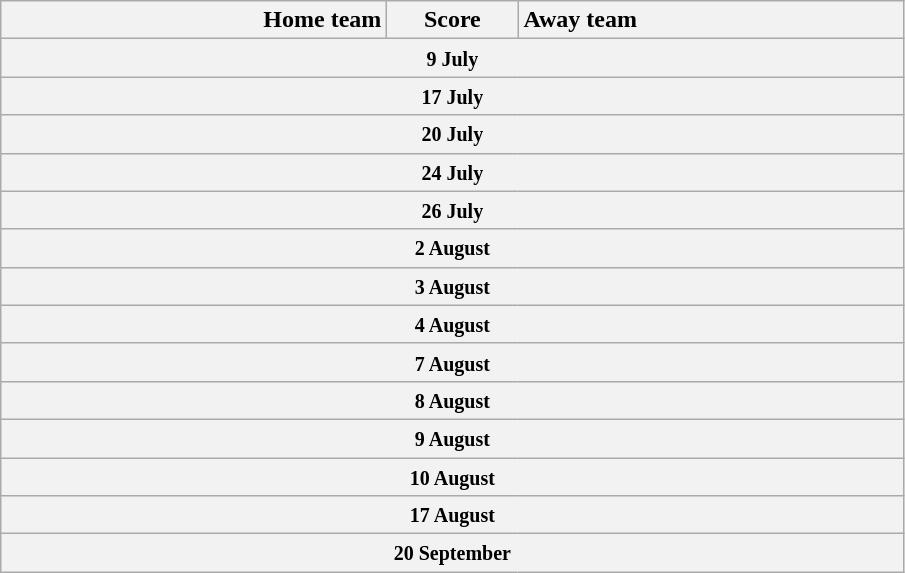<table class="wikitable" style="border-collapse: collapse;">
<tr>
<th style="text-align:right; width:250px">Home team</th>
<th style="width:80px">Score</th>
<th style="text-align:left; width:250px">Away team</th>
</tr>
<tr>
<th colspan="3" align="center"><small>9 July</small><br></th>
</tr>
<tr>
<th colspan="3" align="center"><small>17 July</small><br></th>
</tr>
<tr>
<th colspan="3" align="center"><small>20 July</small><br></th>
</tr>
<tr>
<th colspan="3" align="center"><small>24 July</small><br>



</th>
</tr>
<tr>
<th colspan="3" align="center"><small>26 July</small><br>


</th>
</tr>
<tr>
<th colspan="3" align="center"><small>2 August</small><br>


</th>
</tr>
<tr>
<th colspan="3" align="center"><small>3 August</small><br>





</th>
</tr>
<tr>
<th colspan="3" align="center"><small>4 August</small><br></th>
</tr>
<tr>
<th colspan="3" align="center"><small>7 August</small><br></th>
</tr>
<tr>
<th colspan="3" align="center"><small>8 August</small><br></th>
</tr>
<tr>
<th colspan="3" align="center"><small>9 August</small><br></th>
</tr>
<tr>
<th colspan="3" align="center"><small>10 August</small><br>
</th>
</tr>
<tr>
<th colspan="3" align="center"><small>17 August</small><br>
</th>
</tr>
<tr>
<th colspan="3" align="center"><small>20 September</small><br></th>
</tr>
</table>
